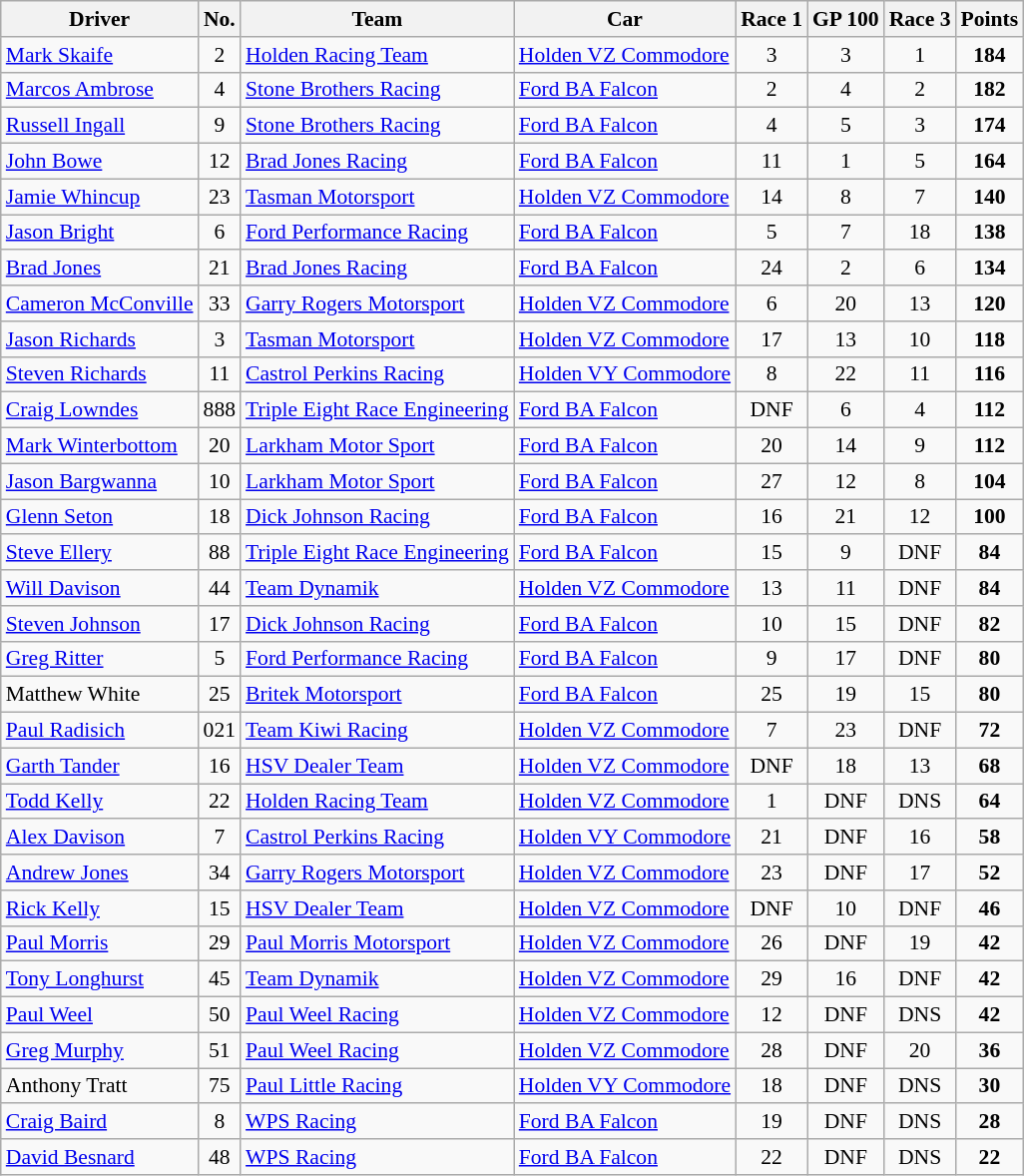<table class="wikitable" style="font-size: 90%">
<tr>
<th>Driver</th>
<th>No.</th>
<th>Team</th>
<th>Car</th>
<th>Race 1</th>
<th>GP 100</th>
<th>Race 3</th>
<th>Points</th>
</tr>
<tr>
<td> <a href='#'>Mark Skaife</a></td>
<td align="center">2</td>
<td><a href='#'>Holden Racing Team</a></td>
<td><a href='#'>Holden VZ Commodore</a></td>
<td align="center">3</td>
<td align="center">3</td>
<td align="center">1</td>
<td align="center"><strong>184</strong></td>
</tr>
<tr>
<td> <a href='#'>Marcos Ambrose</a></td>
<td align="center">4</td>
<td><a href='#'>Stone Brothers Racing</a></td>
<td><a href='#'>Ford BA Falcon</a></td>
<td align="center">2</td>
<td align="center">4</td>
<td align="center">2</td>
<td align="center"><strong>182</strong></td>
</tr>
<tr>
<td> <a href='#'>Russell Ingall</a></td>
<td align="center">9</td>
<td><a href='#'>Stone Brothers Racing</a></td>
<td><a href='#'>Ford BA Falcon</a></td>
<td align="center">4</td>
<td align="center">5</td>
<td align="center">3</td>
<td align="center"><strong>174</strong></td>
</tr>
<tr>
<td> <a href='#'>John Bowe</a></td>
<td align="center">12</td>
<td><a href='#'>Brad Jones Racing</a></td>
<td><a href='#'>Ford BA Falcon</a></td>
<td align="center">11</td>
<td align="center">1</td>
<td align="center">5</td>
<td align="center"><strong>164</strong></td>
</tr>
<tr>
<td> <a href='#'>Jamie Whincup</a></td>
<td align="center">23</td>
<td><a href='#'>Tasman Motorsport</a></td>
<td><a href='#'>Holden VZ Commodore</a></td>
<td align="center">14</td>
<td align="center">8</td>
<td align="center">7</td>
<td align="center"><strong>140</strong></td>
</tr>
<tr>
<td> <a href='#'>Jason Bright</a></td>
<td align="center">6</td>
<td><a href='#'>Ford Performance Racing</a></td>
<td><a href='#'>Ford BA Falcon</a></td>
<td align="center">5</td>
<td align="center">7</td>
<td align="center">18</td>
<td align="center"><strong>138</strong></td>
</tr>
<tr>
<td> <a href='#'>Brad Jones</a></td>
<td align="center">21</td>
<td><a href='#'>Brad Jones Racing</a></td>
<td><a href='#'>Ford BA Falcon</a></td>
<td align="center">24</td>
<td align="center">2</td>
<td align="center">6</td>
<td align="center"><strong>134</strong></td>
</tr>
<tr>
<td> <a href='#'>Cameron McConville</a></td>
<td align="center">33</td>
<td><a href='#'>Garry Rogers Motorsport</a></td>
<td><a href='#'>Holden VZ Commodore</a></td>
<td align="center">6</td>
<td align="center">20</td>
<td align="center">13</td>
<td align="center"><strong>120</strong></td>
</tr>
<tr>
<td> <a href='#'>Jason Richards</a></td>
<td align="center">3</td>
<td><a href='#'>Tasman Motorsport</a></td>
<td><a href='#'>Holden VZ Commodore</a></td>
<td align="center">17</td>
<td align="center">13</td>
<td align="center">10</td>
<td align="center"><strong>118</strong></td>
</tr>
<tr>
<td> <a href='#'>Steven Richards</a></td>
<td align="center">11</td>
<td><a href='#'>Castrol Perkins Racing</a></td>
<td><a href='#'>Holden VY Commodore</a></td>
<td align="center">8</td>
<td align="center">22</td>
<td align="center">11</td>
<td align="center"><strong>116</strong></td>
</tr>
<tr>
<td> <a href='#'>Craig Lowndes</a></td>
<td align="center">888</td>
<td><a href='#'>Triple Eight Race Engineering</a></td>
<td><a href='#'>Ford BA Falcon</a></td>
<td align="center">DNF</td>
<td align="center">6</td>
<td align="center">4</td>
<td align="center"><strong>112</strong></td>
</tr>
<tr>
<td> <a href='#'>Mark Winterbottom</a></td>
<td align="center">20</td>
<td><a href='#'>Larkham Motor Sport</a></td>
<td><a href='#'>Ford BA Falcon</a></td>
<td align="center">20</td>
<td align="center">14</td>
<td align="center">9</td>
<td align="center"><strong>112</strong></td>
</tr>
<tr>
<td> <a href='#'>Jason Bargwanna</a></td>
<td align="center">10</td>
<td><a href='#'>Larkham Motor Sport</a></td>
<td><a href='#'>Ford BA Falcon</a></td>
<td align="center">27</td>
<td align="center">12</td>
<td align="center">8</td>
<td align="center"><strong>104</strong></td>
</tr>
<tr>
<td> <a href='#'>Glenn Seton</a></td>
<td align="center">18</td>
<td><a href='#'>Dick Johnson Racing</a></td>
<td><a href='#'>Ford BA Falcon</a></td>
<td align="center">16</td>
<td align="center">21</td>
<td align="center">12</td>
<td align="center"><strong>100</strong></td>
</tr>
<tr>
<td> <a href='#'>Steve Ellery</a></td>
<td align="center">88</td>
<td><a href='#'>Triple Eight Race Engineering</a></td>
<td><a href='#'>Ford BA Falcon</a></td>
<td align="center">15</td>
<td align="center">9</td>
<td align="center">DNF</td>
<td align="center"><strong>84</strong></td>
</tr>
<tr>
<td> <a href='#'>Will Davison</a></td>
<td align="center">44</td>
<td><a href='#'>Team Dynamik</a></td>
<td><a href='#'>Holden VZ Commodore</a></td>
<td align="center">13</td>
<td align="center">11</td>
<td align="center">DNF</td>
<td align="center"><strong>84</strong></td>
</tr>
<tr>
<td> <a href='#'>Steven Johnson</a></td>
<td align="center">17</td>
<td><a href='#'>Dick Johnson Racing</a></td>
<td><a href='#'>Ford BA Falcon</a></td>
<td align="center">10</td>
<td align="center">15</td>
<td align="center">DNF</td>
<td align="center"><strong>82</strong></td>
</tr>
<tr>
<td> <a href='#'>Greg Ritter</a></td>
<td align="center">5</td>
<td><a href='#'>Ford Performance Racing</a></td>
<td><a href='#'>Ford BA Falcon</a></td>
<td align="center">9</td>
<td align="center">17</td>
<td align="center">DNF</td>
<td align="center"><strong>80</strong></td>
</tr>
<tr>
<td> Matthew White</td>
<td align="center">25</td>
<td><a href='#'>Britek Motorsport</a></td>
<td><a href='#'>Ford BA Falcon</a></td>
<td align="center">25</td>
<td align="center">19</td>
<td align="center">15</td>
<td align="center"><strong>80</strong></td>
</tr>
<tr>
<td> <a href='#'>Paul Radisich</a></td>
<td align="center">021</td>
<td><a href='#'>Team Kiwi Racing</a></td>
<td><a href='#'>Holden VZ Commodore</a></td>
<td align="center">7</td>
<td align="center">23</td>
<td align="center">DNF</td>
<td align="center"><strong>72</strong></td>
</tr>
<tr>
<td> <a href='#'>Garth Tander</a></td>
<td align="center">16</td>
<td><a href='#'>HSV Dealer Team</a></td>
<td><a href='#'>Holden VZ Commodore</a></td>
<td align="center">DNF</td>
<td align="center">18</td>
<td align="center">13</td>
<td align="center"><strong>68</strong></td>
</tr>
<tr>
<td> <a href='#'>Todd Kelly</a></td>
<td align="center">22</td>
<td><a href='#'>Holden Racing Team</a></td>
<td><a href='#'>Holden VZ Commodore</a></td>
<td align="center">1</td>
<td align="center">DNF</td>
<td align="center">DNS</td>
<td align="center"><strong>64</strong></td>
</tr>
<tr>
<td> <a href='#'>Alex Davison</a></td>
<td align="center">7</td>
<td><a href='#'>Castrol Perkins Racing</a></td>
<td><a href='#'>Holden VY Commodore</a></td>
<td align="center">21</td>
<td align="center">DNF</td>
<td align="center">16</td>
<td align="center"><strong>58</strong></td>
</tr>
<tr>
<td> <a href='#'>Andrew Jones</a></td>
<td align="center">34</td>
<td><a href='#'>Garry Rogers Motorsport</a></td>
<td><a href='#'>Holden VZ Commodore</a></td>
<td align="center">23</td>
<td align="center">DNF</td>
<td align="center">17</td>
<td align="center"><strong>52</strong></td>
</tr>
<tr>
<td> <a href='#'>Rick Kelly</a></td>
<td align="center">15</td>
<td><a href='#'>HSV Dealer Team</a></td>
<td><a href='#'>Holden VZ Commodore</a></td>
<td align="center">DNF</td>
<td align="center">10</td>
<td align="center">DNF</td>
<td align="center"><strong>46</strong></td>
</tr>
<tr>
<td> <a href='#'>Paul Morris</a></td>
<td align="center">29</td>
<td><a href='#'>Paul Morris Motorsport</a></td>
<td><a href='#'>Holden VZ Commodore</a></td>
<td align="center">26</td>
<td align="center">DNF</td>
<td align="center">19</td>
<td align="center"><strong>42</strong></td>
</tr>
<tr>
<td> <a href='#'>Tony Longhurst</a></td>
<td align="center">45</td>
<td><a href='#'>Team Dynamik</a></td>
<td><a href='#'>Holden VZ Commodore</a></td>
<td align="center">29</td>
<td align="center">16</td>
<td align="center">DNF</td>
<td align="center"><strong>42</strong></td>
</tr>
<tr>
<td> <a href='#'>Paul Weel</a></td>
<td align="center">50</td>
<td><a href='#'>Paul Weel Racing</a></td>
<td><a href='#'>Holden VZ Commodore</a></td>
<td align="center">12</td>
<td align="center">DNF</td>
<td align="center">DNS</td>
<td align="center"><strong>42</strong></td>
</tr>
<tr>
<td> <a href='#'>Greg Murphy</a></td>
<td align="center">51</td>
<td><a href='#'>Paul Weel Racing</a></td>
<td><a href='#'>Holden VZ Commodore</a></td>
<td align="center">28</td>
<td align="center">DNF</td>
<td align="center">20</td>
<td align="center"><strong>36</strong></td>
</tr>
<tr>
<td> Anthony Tratt</td>
<td align="center">75</td>
<td><a href='#'>Paul Little Racing</a></td>
<td><a href='#'>Holden VY Commodore</a></td>
<td align="center">18</td>
<td align="center">DNF</td>
<td align="center">DNS</td>
<td align="center"><strong>30</strong></td>
</tr>
<tr>
<td> <a href='#'>Craig Baird</a></td>
<td align="center">8</td>
<td><a href='#'>WPS Racing</a></td>
<td><a href='#'>Ford BA Falcon</a></td>
<td align="center">19</td>
<td align="center">DNF</td>
<td align="center">DNS</td>
<td align="center"><strong>28</strong></td>
</tr>
<tr>
<td> <a href='#'>David Besnard</a></td>
<td align="center">48</td>
<td><a href='#'>WPS Racing</a></td>
<td><a href='#'>Ford BA Falcon</a></td>
<td align="center">22</td>
<td align="center">DNF</td>
<td align="center">DNS</td>
<td align="center"><strong>22</strong></td>
</tr>
</table>
